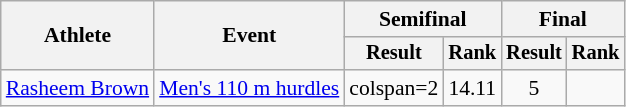<table class="wikitable" style="font-size:90%">
<tr>
<th rowspan="2">Athlete</th>
<th rowspan="2">Event</th>
<th colspan="2">Semifinal</th>
<th colspan="2">Final</th>
</tr>
<tr style="font-size:95%">
<th>Result</th>
<th>Rank</th>
<th>Result</th>
<th>Rank</th>
</tr>
<tr align=center>
<td align=left><a href='#'>Rasheem Brown</a></td>
<td align=left><a href='#'>Men's 110 m hurdles</a></td>
<td>colspan=2 </td>
<td>14.11</td>
<td>5</td>
</tr>
</table>
